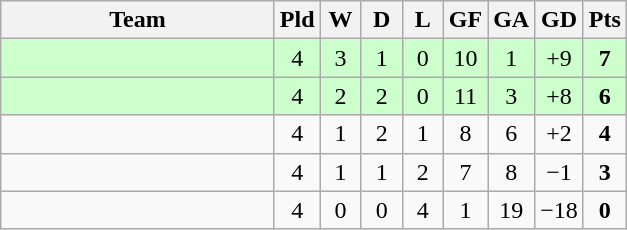<table class="wikitable" style="text-align: center;">
<tr>
<th width=175>Team</th>
<th width=20>Pld</th>
<th width=20>W</th>
<th width=20>D</th>
<th width=20>L</th>
<th width=20>GF</th>
<th width=20>GA</th>
<th width=20>GD</th>
<th width=20>Pts</th>
</tr>
<tr style="background:#ccffcc;">
<td style="text-align:left;"></td>
<td>4</td>
<td>3</td>
<td>1</td>
<td>0</td>
<td>10</td>
<td>1</td>
<td>+9</td>
<td><strong>7</strong></td>
</tr>
<tr style="background:#ccffcc;">
<td style="text-align:left;"></td>
<td>4</td>
<td>2</td>
<td>2</td>
<td>0</td>
<td>11</td>
<td>3</td>
<td>+8</td>
<td><strong>6</strong></td>
</tr>
<tr>
<td style="text-align:left;"></td>
<td>4</td>
<td>1</td>
<td>2</td>
<td>1</td>
<td>8</td>
<td>6</td>
<td>+2</td>
<td><strong>4</strong></td>
</tr>
<tr>
<td style="text-align:left;"></td>
<td>4</td>
<td>1</td>
<td>1</td>
<td>2</td>
<td>7</td>
<td>8</td>
<td>−1</td>
<td><strong>3</strong></td>
</tr>
<tr>
<td style="text-align:left;"></td>
<td>4</td>
<td>0</td>
<td>0</td>
<td>4</td>
<td>1</td>
<td>19</td>
<td>−18</td>
<td><strong>0</strong></td>
</tr>
</table>
